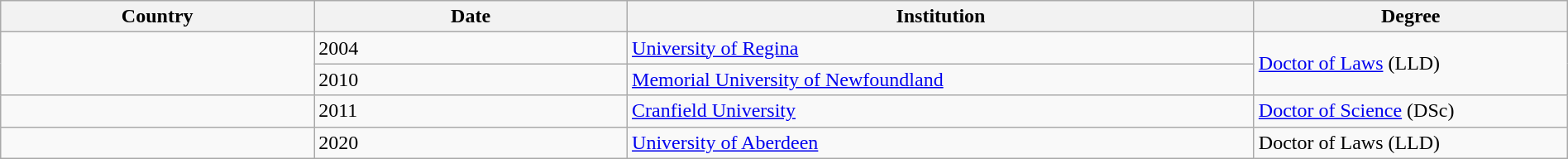<table class="wikitable" width="100%" style="margin:0.5em 1em 0.5em 0; border:1px #005566 solid; border-collapse:collapse;">
<tr>
<th bgcolor="#F5F5F5" width="20%"><span>Country</span></th>
<th bgcolor="#F5F5F5" width="20%"><span>Date</span></th>
<th bgcolor="#F5F5F5" width="40%"><span>Institution</span></th>
<th bgcolor="#F5F5F5" width="20%"><span>Degree</span></th>
</tr>
<tr>
<td rowspan="2"></td>
<td>2004</td>
<td><a href='#'>University of Regina</a></td>
<td rowspan="2"><a href='#'>Doctor of Laws</a> (LLD)</td>
</tr>
<tr>
<td>2010</td>
<td><a href='#'>Memorial University of Newfoundland</a></td>
</tr>
<tr>
<td></td>
<td>2011</td>
<td><a href='#'>Cranfield University</a></td>
<td><a href='#'>Doctor of Science</a> (DSc)</td>
</tr>
<tr>
<td></td>
<td>2020</td>
<td><a href='#'>University of Aberdeen</a></td>
<td>Doctor of Laws (LLD)</td>
</tr>
</table>
